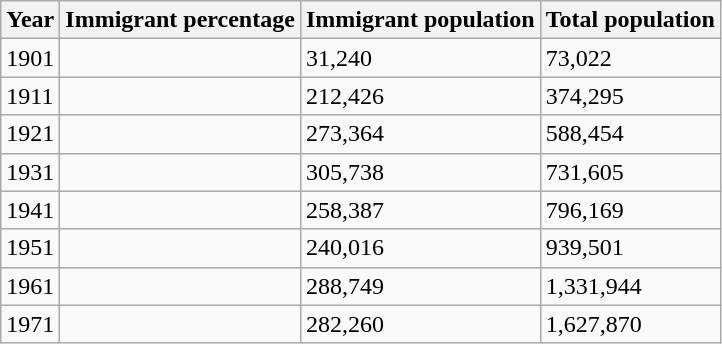<table class="wikitable sortable">
<tr>
<th>Year</th>
<th>Immigrant percentage</th>
<th>Immigrant population</th>
<th>Total population</th>
</tr>
<tr>
<td>1901</td>
<td></td>
<td>31,240</td>
<td>73,022</td>
</tr>
<tr>
<td>1911</td>
<td></td>
<td>212,426</td>
<td>374,295</td>
</tr>
<tr>
<td>1921</td>
<td></td>
<td>273,364</td>
<td>588,454</td>
</tr>
<tr>
<td>1931</td>
<td></td>
<td>305,738</td>
<td>731,605</td>
</tr>
<tr>
<td>1941</td>
<td></td>
<td>258,387</td>
<td>796,169</td>
</tr>
<tr>
<td>1951</td>
<td></td>
<td>240,016</td>
<td>939,501</td>
</tr>
<tr>
<td>1961</td>
<td></td>
<td>288,749</td>
<td>1,331,944</td>
</tr>
<tr>
<td>1971</td>
<td></td>
<td>282,260</td>
<td>1,627,870</td>
</tr>
</table>
